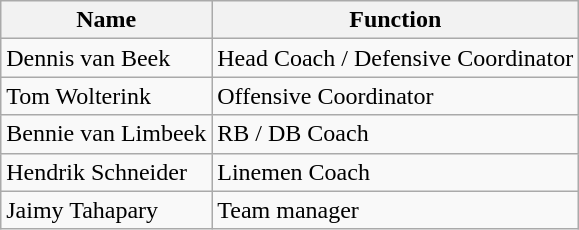<table class="wikitable">
<tr>
<th>Name</th>
<th>Function</th>
</tr>
<tr>
<td>Dennis van Beek</td>
<td>Head Coach / Defensive Coordinator</td>
</tr>
<tr>
<td>Tom Wolterink</td>
<td>Offensive Coordinator</td>
</tr>
<tr>
<td>Bennie van Limbeek</td>
<td>RB / DB Coach</td>
</tr>
<tr>
<td>Hendrik Schneider</td>
<td>Linemen Coach</td>
</tr>
<tr>
<td>Jaimy Tahapary</td>
<td>Team manager</td>
</tr>
</table>
